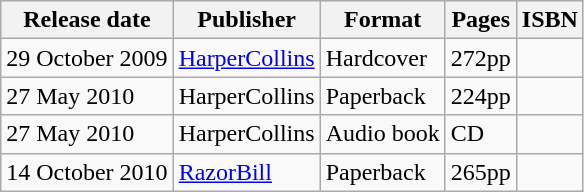<table class="wikitable">
<tr>
<th>Release date</th>
<th>Publisher</th>
<th>Format</th>
<th>Pages</th>
<th>ISBN</th>
</tr>
<tr>
<td>29 October 2009</td>
<td><a href='#'>HarperCollins</a></td>
<td>Hardcover</td>
<td>272pp</td>
<td></td>
</tr>
<tr>
<td>27 May 2010</td>
<td>HarperCollins</td>
<td>Paperback</td>
<td>224pp</td>
<td></td>
</tr>
<tr>
<td>27 May 2010</td>
<td>HarperCollins</td>
<td>Audio book</td>
<td>CD</td>
<td></td>
</tr>
<tr>
<td>14 October 2010</td>
<td><a href='#'>RazorBill</a></td>
<td>Paperback</td>
<td>265pp</td>
<td> </td>
</tr>
</table>
